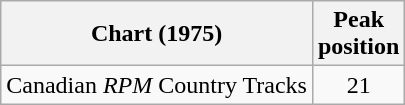<table class="wikitable sortable">
<tr>
<th align="left">Chart (1975)</th>
<th align="center">Peak<br>position</th>
</tr>
<tr>
<td align="left">Canadian <em>RPM</em> Country Tracks</td>
<td align="center">21</td>
</tr>
</table>
